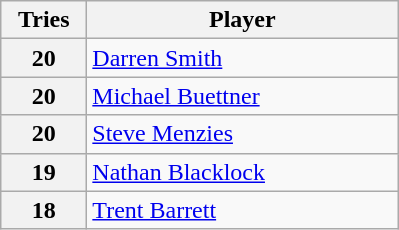<table class="wikitable" style="text-align:left;">
<tr>
<th width=50>Tries</th>
<th width=200>Player</th>
</tr>
<tr>
<th>20</th>
<td> <a href='#'>Darren Smith</a></td>
</tr>
<tr>
<th>20</th>
<td> <a href='#'>Michael Buettner</a></td>
</tr>
<tr>
<th>20</th>
<td> <a href='#'>Steve Menzies</a></td>
</tr>
<tr>
<th>19</th>
<td> <a href='#'>Nathan Blacklock</a></td>
</tr>
<tr>
<th>18</th>
<td> <a href='#'>Trent Barrett</a></td>
</tr>
</table>
